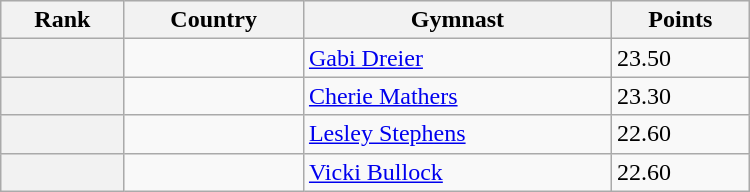<table class="wikitable" width=500>
<tr bgcolor="#efefef">
<th>Rank</th>
<th>Country</th>
<th>Gymnast</th>
<th>Points</th>
</tr>
<tr>
<th></th>
<td></td>
<td><a href='#'>Gabi Dreier</a></td>
<td>23.50</td>
</tr>
<tr>
<th></th>
<td></td>
<td><a href='#'>Cherie Mathers</a></td>
<td>23.30</td>
</tr>
<tr>
<th></th>
<td></td>
<td><a href='#'>Lesley Stephens</a></td>
<td>22.60</td>
</tr>
<tr>
<th></th>
<td></td>
<td><a href='#'>Vicki Bullock</a></td>
<td>22.60</td>
</tr>
</table>
